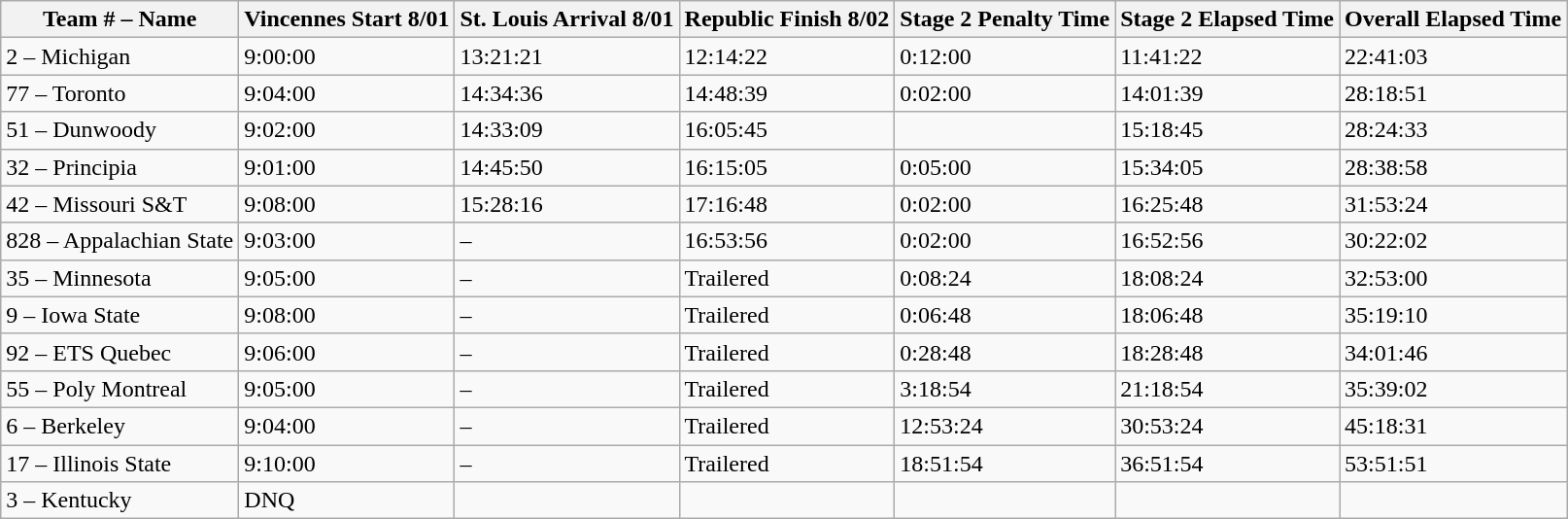<table class="wikitable">
<tr>
<th>Team # – Name</th>
<th>Vincennes Start 8/01</th>
<th>St. Louis Arrival 8/01</th>
<th>Republic Finish 8/02</th>
<th>Stage 2 Penalty Time</th>
<th>Stage 2 Elapsed Time</th>
<th>Overall Elapsed Time</th>
</tr>
<tr>
<td>2 – Michigan</td>
<td>9:00:00</td>
<td>13:21:21</td>
<td>12:14:22</td>
<td>0:12:00</td>
<td>11:41:22</td>
<td>22:41:03</td>
</tr>
<tr>
<td>77 – Toronto</td>
<td>9:04:00</td>
<td>14:34:36</td>
<td>14:48:39</td>
<td>0:02:00</td>
<td>14:01:39</td>
<td>28:18:51</td>
</tr>
<tr>
<td>51 – Dunwoody</td>
<td>9:02:00</td>
<td>14:33:09</td>
<td>16:05:45</td>
<td></td>
<td>15:18:45</td>
<td>28:24:33</td>
</tr>
<tr>
<td>32 – Principia</td>
<td>9:01:00</td>
<td>14:45:50</td>
<td>16:15:05</td>
<td>0:05:00</td>
<td>15:34:05</td>
<td>28:38:58</td>
</tr>
<tr>
<td>42 – Missouri S&T</td>
<td>9:08:00</td>
<td>15:28:16</td>
<td>17:16:48</td>
<td>0:02:00</td>
<td>16:25:48</td>
<td>31:53:24</td>
</tr>
<tr>
<td>828 – Appalachian State</td>
<td>9:03:00</td>
<td>–</td>
<td>16:53:56</td>
<td>0:02:00</td>
<td>16:52:56</td>
<td>30:22:02</td>
</tr>
<tr>
<td>35 – Minnesota</td>
<td>9:05:00</td>
<td>–</td>
<td>Trailered</td>
<td>0:08:24</td>
<td>18:08:24</td>
<td>32:53:00</td>
</tr>
<tr>
<td>9 – Iowa State</td>
<td>9:08:00</td>
<td>–</td>
<td>Trailered</td>
<td>0:06:48</td>
<td>18:06:48</td>
<td>35:19:10</td>
</tr>
<tr>
<td>92 – ETS Quebec</td>
<td>9:06:00</td>
<td>–</td>
<td>Trailered</td>
<td>0:28:48</td>
<td>18:28:48</td>
<td>34:01:46</td>
</tr>
<tr>
<td>55 – Poly Montreal</td>
<td>9:05:00</td>
<td>–</td>
<td>Trailered</td>
<td>3:18:54</td>
<td>21:18:54</td>
<td>35:39:02</td>
</tr>
<tr>
<td>6 – Berkeley</td>
<td>9:04:00</td>
<td>–</td>
<td>Trailered</td>
<td>12:53:24</td>
<td>30:53:24</td>
<td>45:18:31</td>
</tr>
<tr>
<td>17 – Illinois State</td>
<td>9:10:00</td>
<td>–</td>
<td>Trailered</td>
<td>18:51:54</td>
<td>36:51:54</td>
<td>53:51:51</td>
</tr>
<tr>
<td>3 – Kentucky</td>
<td>DNQ</td>
<td></td>
<td></td>
<td></td>
<td></td>
<td></td>
</tr>
</table>
